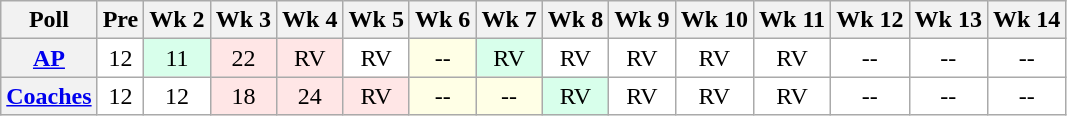<table class="wikitable" style="white-space:nowrap;">
<tr>
<th>Poll</th>
<th>Pre<br></th>
<th>Wk 2<br></th>
<th>Wk 3<br></th>
<th>Wk 4<br></th>
<th>Wk 5<br></th>
<th>Wk 6<br></th>
<th>Wk 7<br></th>
<th>Wk 8<br></th>
<th>Wk 9<br></th>
<th>Wk 10<br></th>
<th>Wk 11<br></th>
<th>Wk 12<br></th>
<th>Wk 13<br></th>
<th>Wk 14<br></th>
</tr>
<tr style="text-align:center;">
<th><a href='#'>AP</a></th>
<td style="background:#FFF;">12</td>
<td style="background:#D8FFEB;">11</td>
<td style="background:#FFE6E6;">22</td>
<td style="background:#FFE6E6;">RV</td>
<td style="background:#FFF;">RV</td>
<td style="background:#FFFFE6;">--</td>
<td style="background:#D8FFEB;">RV</td>
<td style="background:#FFF;">RV</td>
<td style="background:#FFF;">RV</td>
<td style="background:#FFF;">RV</td>
<td style="background:#FFF;">RV</td>
<td style="background:#FFF;">--</td>
<td style="background:#FFF;">--</td>
<td style="background:#FFF;">--</td>
</tr>
<tr style="text-align:center;">
<th><a href='#'>Coaches</a></th>
<td style="background:#FFF;">12</td>
<td style="background:#FFF;">12</td>
<td style="background:#FFE6E6;">18</td>
<td style="background:#FFE6E6;">24</td>
<td style="background:#FFE6E6;">RV</td>
<td style="background:#FFFFE6;">--</td>
<td style="background:#FFFFE6;">--</td>
<td style="background:#D8FFEB;">RV</td>
<td style="background:#FFF;">RV</td>
<td style="background:#FFF;">RV</td>
<td style="background:#FFF;">RV</td>
<td style="background:#FFF;">--</td>
<td style="background:#FFF;">--</td>
<td style="background:#FFF;">--</td>
</tr>
</table>
